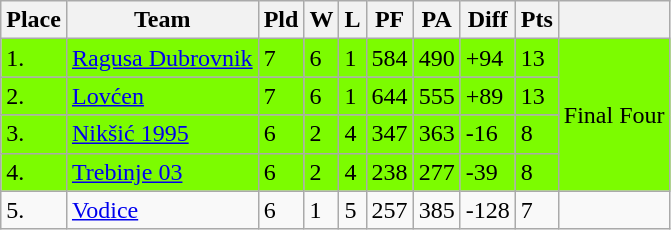<table class="wikitable">
<tr>
<th>Place</th>
<th>Team</th>
<th>Pld</th>
<th>W</th>
<th>L</th>
<th>PF</th>
<th>PA</th>
<th>Diff</th>
<th>Pts</th>
<th></th>
</tr>
<tr bgcolor="lawngreen">
<td>1.</td>
<td> <a href='#'>Ragusa Dubrovnik</a></td>
<td>7</td>
<td>6</td>
<td>1</td>
<td>584</td>
<td>490</td>
<td>+94</td>
<td>13</td>
<td rowspan="4">Final Four</td>
</tr>
<tr bgcolor="lawngreen">
<td>2.</td>
<td> <a href='#'>Lovćen</a></td>
<td>7</td>
<td>6</td>
<td>1</td>
<td>644</td>
<td>555</td>
<td>+89</td>
<td>13</td>
</tr>
<tr bgcolor="lawngreen">
<td>3.</td>
<td> <a href='#'>Nikšić 1995</a></td>
<td>6</td>
<td>2</td>
<td>4</td>
<td>347</td>
<td>363</td>
<td>-16</td>
<td>8</td>
</tr>
<tr bgcolor="lawngreen">
<td>4.</td>
<td> <a href='#'>Trebinje 03</a></td>
<td>6</td>
<td>2</td>
<td>4</td>
<td>238</td>
<td>277</td>
<td>-39</td>
<td>8</td>
</tr>
<tr>
<td>5.</td>
<td> <a href='#'>Vodice</a></td>
<td>6</td>
<td>1</td>
<td>5</td>
<td>257</td>
<td>385</td>
<td>-128</td>
<td>7</td>
<td rowspan="1"></td>
</tr>
</table>
